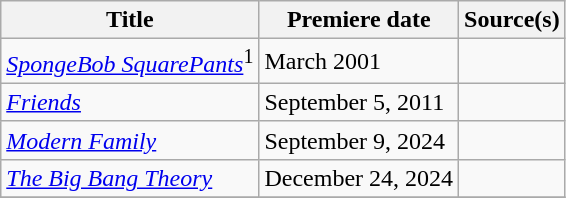<table class="wikitable sortable">
<tr>
<th>Title</th>
<th>Premiere date</th>
<th>Source(s)</th>
</tr>
<tr>
<td><em><a href='#'>SpongeBob SquarePants</a></em><sup>1</sup></td>
<td>March 2001</td>
<td></td>
</tr>
<tr>
<td><em><a href='#'>Friends</a></em></td>
<td>September 5, 2011</td>
<td></td>
</tr>
<tr>
<td><em><a href='#'>Modern Family</a></em></td>
<td data-sort-value"2024-09-09>September 9, 2024</td>
<td></td>
</tr>
<tr>
<td><em><a href='#'>The Big Bang Theory</a></em></td>
<td>December 24, 2024</td>
<td></td>
</tr>
<tr>
</tr>
</table>
